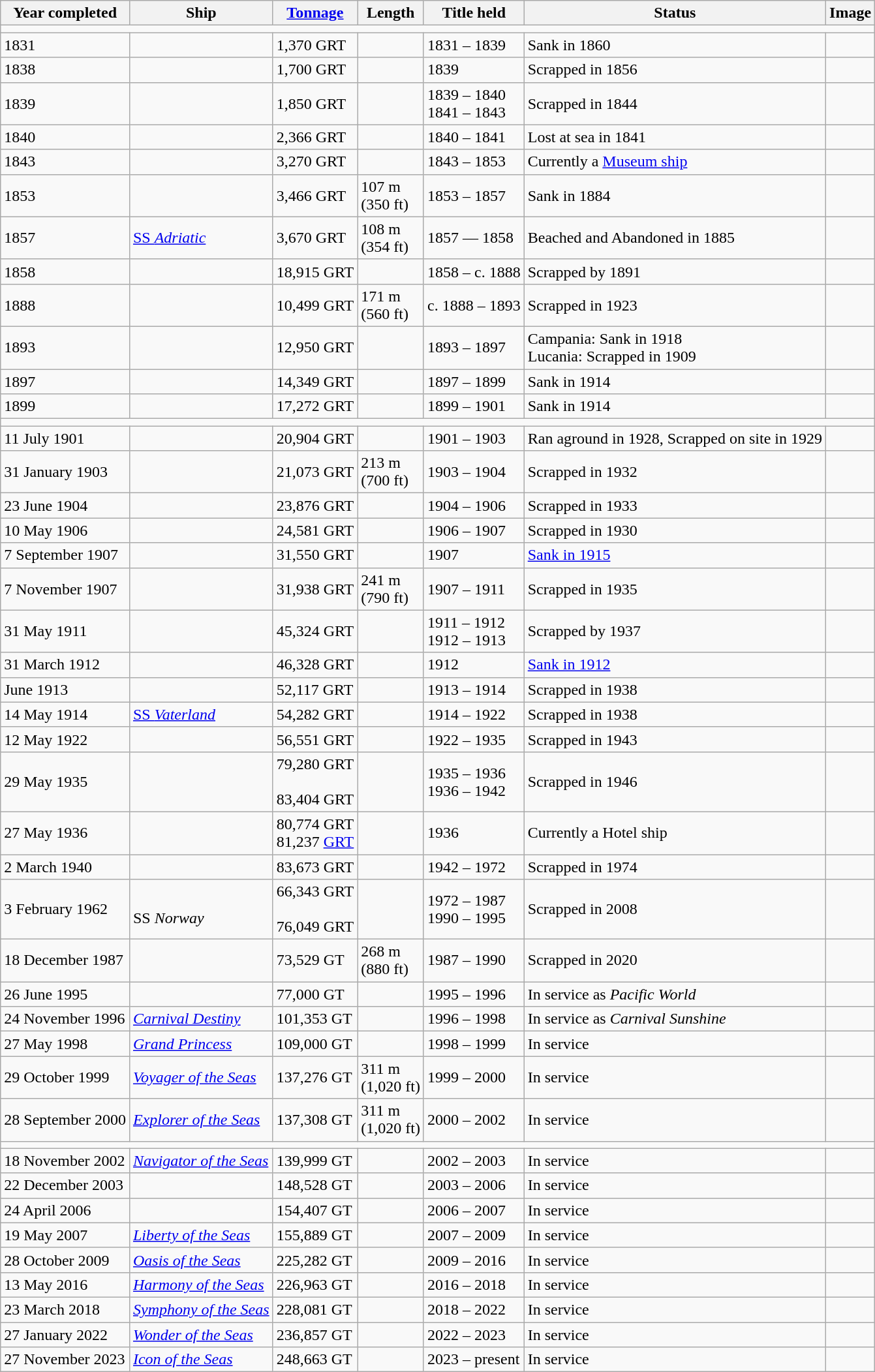<table class="wikitable">
<tr>
<th>Year completed</th>
<th>Ship</th>
<th><a href='#'>Tonnage</a></th>
<th>Length</th>
<th>Title held</th>
<th>Status</th>
<th>Image</th>
</tr>
<tr>
<td colspan=7></td>
</tr>
<tr>
<td>1831</td>
<td></td>
<td>1,370 GRT</td>
<td></td>
<td>1831 – 1839</td>
<td>Sank in 1860</td>
<td></td>
</tr>
<tr>
<td>1838</td>
<td></td>
<td>1,700 GRT</td>
<td></td>
<td>1839</td>
<td>Scrapped in 1856</td>
<td></td>
</tr>
<tr>
<td>1839</td>
<td></td>
<td>1,850 GRT</td>
<td></td>
<td>1839 – 1840<br>1841 – 1843</td>
<td>Scrapped in 1844</td>
<td></td>
</tr>
<tr>
<td>1840</td>
<td></td>
<td>2,366 GRT</td>
<td></td>
<td>1840 – 1841</td>
<td>Lost at sea in 1841</td>
<td></td>
</tr>
<tr>
<td>1843</td>
<td></td>
<td>3,270 GRT</td>
<td></td>
<td>1843 – 1853</td>
<td>Currently a <a href='#'>Museum ship</a></td>
<td></td>
</tr>
<tr>
<td>1853</td>
<td></td>
<td>3,466 GRT</td>
<td>107 m<br>(350 ft)</td>
<td>1853 – 1857</td>
<td>Sank in 1884</td>
<td></td>
</tr>
<tr>
<td>1857</td>
<td><a href='#'>SS <em>Adriatic</em></a></td>
<td>3,670 GRT</td>
<td>108 m<br>(354 ft)</td>
<td>1857 — 1858</td>
<td>Beached and Abandoned in 1885</td>
<td></td>
</tr>
<tr>
<td>1858</td>
<td></td>
<td>18,915 GRT</td>
<td></td>
<td>1858 – c. 1888<br></td>
<td>Scrapped by 1891</td>
<td></td>
</tr>
<tr>
<td>1888</td>
<td></td>
<td>10,499 GRT</td>
<td>171 m<br>(560 ft)</td>
<td>c. 1888 – 1893</td>
<td>Scrapped in 1923</td>
<td></td>
</tr>
<tr>
<td>1893</td>
<td><br></td>
<td>12,950 GRT</td>
<td></td>
<td>1893 – 1897</td>
<td>Campania: Sank in 1918<br>Lucania: Scrapped in 1909</td>
<td></td>
</tr>
<tr>
<td>1897</td>
<td></td>
<td>14,349 GRT</td>
<td></td>
<td>1897 – 1899</td>
<td>Sank in 1914</td>
<td></td>
</tr>
<tr>
<td>1899</td>
<td></td>
<td>17,272 GRT</td>
<td></td>
<td>1899 – 1901</td>
<td>Sank in 1914</td>
<td></td>
</tr>
<tr>
<td colspan=7></td>
</tr>
<tr>
<td>11 July 1901</td>
<td></td>
<td>20,904 GRT</td>
<td></td>
<td>1901 – 1903</td>
<td>Ran aground in 1928, Scrapped on site in 1929</td>
<td></td>
</tr>
<tr>
<td>31 January 1903</td>
<td></td>
<td>21,073 GRT</td>
<td>213 m<br>(700 ft)</td>
<td>1903 – 1904</td>
<td>Scrapped in 1932</td>
<td></td>
</tr>
<tr>
<td>23 June 1904</td>
<td></td>
<td>23,876 GRT</td>
<td></td>
<td>1904 – 1906</td>
<td>Scrapped in 1933</td>
<td></td>
</tr>
<tr>
<td>10 May 1906<br></td>
<td></td>
<td>24,581 GRT</td>
<td></td>
<td>1906 – 1907</td>
<td>Scrapped in 1930</td>
<td></td>
</tr>
<tr>
<td>7 September 1907<br></td>
<td></td>
<td>31,550 GRT</td>
<td></td>
<td>1907</td>
<td><a href='#'>Sank in 1915</a></td>
<td></td>
</tr>
<tr>
<td>7 November 1907</td>
<td></td>
<td>31,938 GRT</td>
<td>241 m<br>(790 ft)</td>
<td>1907 – 1911</td>
<td>Scrapped in 1935</td>
<td></td>
</tr>
<tr>
<td>31 May 1911</td>
<td></td>
<td>45,324 GRT</td>
<td></td>
<td>1911 – 1912<br>1912 – 1913</td>
<td>Scrapped by 1937</td>
<td></td>
</tr>
<tr>
<td>31 March 1912</td>
<td></td>
<td>46,328 GRT</td>
<td></td>
<td>1912<br></td>
<td><a href='#'>Sank in 1912</a></td>
<td></td>
</tr>
<tr>
<td>June 1913</td>
<td></td>
<td>52,117 GRT</td>
<td></td>
<td>1913 – 1914</td>
<td>Scrapped in 1938</td>
<td></td>
</tr>
<tr>
<td>14 May 1914<br></td>
<td><a href='#'>SS <em>Vaterland</em></a></td>
<td>54,282 GRT</td>
<td></td>
<td>1914 – 1922</td>
<td>Scrapped in 1938</td>
<td></td>
</tr>
<tr>
<td>12 May 1922<br></td>
<td></td>
<td>56,551 GRT</td>
<td></td>
<td>1922 – 1935</td>
<td>Scrapped in 1943<br></td>
<td></td>
</tr>
<tr>
<td>29 May 1935<br></td>
<td></td>
<td>79,280 GRT<br><br>83,404 GRT<br></td>
<td></td>
<td>1935 – 1936<br>1936 – 1942<br></td>
<td>Scrapped in 1946<br></td>
<td></td>
</tr>
<tr>
<td>27 May 1936<br></td>
<td></td>
<td>80,774 GRT <br>81,237 <a href='#'>GRT</a> </td>
<td></td>
<td>1936</td>
<td>Currently a Hotel ship</td>
<td></td>
</tr>
<tr>
<td>2 March 1940</td>
<td></td>
<td>83,673 GRT</td>
<td></td>
<td>1942 – 1972<br></td>
<td>Scrapped in 1974<br></td>
<td></td>
</tr>
<tr>
<td>3 February 1962<br></td>
<td> <br>SS <em>Norway</em> </td>
<td>66,343 GRT<br><br>76,049 GRT<br></td>
<td></td>
<td>1972 – 1987<br>1990 – 1995</td>
<td>Scrapped in 2008</td>
<td></td>
</tr>
<tr>
<td>18 December 1987</td>
<td></td>
<td>73,529 GT</td>
<td>268 m<br>(880 ft)</td>
<td>1987 – 1990<br></td>
<td>Scrapped in 2020</td>
<td></td>
</tr>
<tr>
<td>26 June 1995</td>
<td></td>
<td>77,000 GT</td>
<td></td>
<td>1995 – 1996</td>
<td>In service as <em>Pacific World</em></td>
<td></td>
</tr>
<tr>
<td>24 November 1996<br></td>
<td><em><a href='#'>Carnival Destiny</a></em></td>
<td>101,353 GT</td>
<td></td>
<td>1996 – 1998</td>
<td>In service as <em>Carnival Sunshine</em></td>
<td></td>
</tr>
<tr>
<td>27 May 1998<br></td>
<td><em><a href='#'>Grand Princess</a></em></td>
<td>109,000 GT</td>
<td></td>
<td>1998 – 1999</td>
<td>In service</td>
<td></td>
</tr>
<tr>
<td>29 October 1999</td>
<td><em><a href='#'>Voyager of the Seas</a></em></td>
<td>137,276 GT</td>
<td>311 m<br>(1,020 ft)</td>
<td>1999 – 2000</td>
<td>In service</td>
<td></td>
</tr>
<tr>
<td>28 September 2000</td>
<td><em><a href='#'>Explorer of the Seas</a></em></td>
<td>137,308 GT</td>
<td>311 m<br>(1,020 ft)</td>
<td>2000 – 2002</td>
<td>In service</td>
<td></td>
</tr>
<tr>
<td colspan=7></td>
</tr>
<tr>
<td>18 November 2002</td>
<td><em><a href='#'>Navigator of the Seas</a></em></td>
<td>139,999 GT</td>
<td></td>
<td>2002 – 2003</td>
<td>In service</td>
<td></td>
</tr>
<tr>
<td>22 December 2003</td>
<td></td>
<td>148,528 GT<br></td>
<td></td>
<td>2003 – 2006</td>
<td>In service</td>
<td></td>
</tr>
<tr>
<td>24 April 2006</td>
<td></td>
<td>154,407 GT<br></td>
<td></td>
<td>2006 – 2007</td>
<td>In service</td>
<td></td>
</tr>
<tr>
<td>19 May 2007</td>
<td><em><a href='#'>Liberty of the Seas</a></em></td>
<td>155,889 GT</td>
<td></td>
<td>2007 – 2009</td>
<td>In service</td>
<td></td>
</tr>
<tr>
<td>28 October 2009</td>
<td><em><a href='#'>Oasis of the Seas</a></em></td>
<td>225,282 GT<br></td>
<td></td>
<td>2009 – 2016</td>
<td>In service</td>
<td></td>
</tr>
<tr>
<td>13 May 2016</td>
<td><em><a href='#'>Harmony of the Seas</a></em></td>
<td>226,963 GT</td>
<td></td>
<td>2016 – 2018</td>
<td>In service</td>
<td></td>
</tr>
<tr>
<td>23 March 2018</td>
<td><em><a href='#'>Symphony of the Seas</a></em></td>
<td>228,081 GT</td>
<td></td>
<td>2018 – 2022</td>
<td>In service</td>
<td></td>
</tr>
<tr>
<td>27 January 2022</td>
<td><em><a href='#'>Wonder of the Seas</a></em></td>
<td>236,857 GT</td>
<td></td>
<td>2022 – 2023</td>
<td>In service</td>
<td></td>
</tr>
<tr>
<td>27 November 2023</td>
<td><em><a href='#'>Icon of the Seas</a></em></td>
<td>248,663 GT</td>
<td></td>
<td>2023 – present</td>
<td>In service</td>
<td></td>
</tr>
</table>
